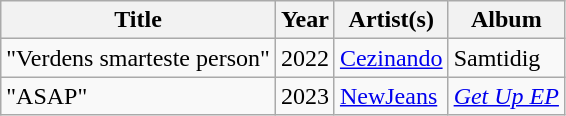<table class="wikitable">
<tr>
<th>Title</th>
<th>Year</th>
<th>Artist(s)</th>
<th>Album</th>
</tr>
<tr>
<td>"Verdens smarteste person"</td>
<td>2022</td>
<td><a href='#'>Cezinando</a></td>
<td>Samtidig</td>
</tr>
<tr>
<td>"ASAP"</td>
<td>2023</td>
<td><a href='#'>NewJeans</a></td>
<td><a href='#'><em>Get Up EP</em></a></td>
</tr>
</table>
